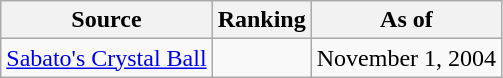<table class="wikitable" style="text-align:center">
<tr>
<th>Source</th>
<th>Ranking</th>
<th>As of</th>
</tr>
<tr>
<td align=left><a href='#'>Sabato's Crystal Ball</a></td>
<td></td>
<td>November 1, 2004</td>
</tr>
</table>
